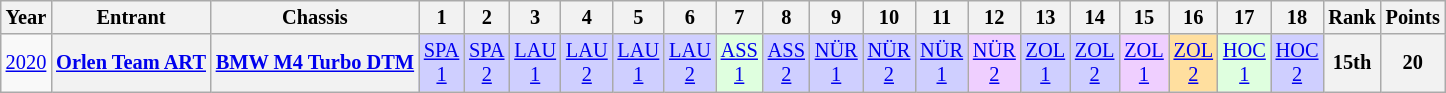<table class="wikitable" style="text-align:center; font-size:85%">
<tr>
<th>Year</th>
<th>Entrant</th>
<th>Chassis</th>
<th>1</th>
<th>2</th>
<th>3</th>
<th>4</th>
<th>5</th>
<th>6</th>
<th>7</th>
<th>8</th>
<th>9</th>
<th>10</th>
<th>11</th>
<th>12</th>
<th>13</th>
<th>14</th>
<th>15</th>
<th>16</th>
<th>17</th>
<th>18</th>
<th>Rank</th>
<th>Points</th>
</tr>
<tr>
<td><a href='#'>2020</a></td>
<th nowrap><a href='#'>Orlen Team ART</a></th>
<th nowrap><a href='#'>BMW M4 Turbo DTM</a></th>
<td style="background:#CFCFFF;"><a href='#'>SPA<br>1</a><br></td>
<td style="background:#CFCFFF;"><a href='#'>SPA<br>2</a><br></td>
<td style="background:#CFCFFF;"><a href='#'>LAU<br>1</a><br></td>
<td style="background:#CFCFFF;"><a href='#'>LAU<br>2</a><br></td>
<td style="background:#CFCFFF;"><a href='#'>LAU<br>1</a><br></td>
<td style="background:#CFCFFF;"><a href='#'>LAU<br>2</a><br></td>
<td style="background:#DFFFDF;"><a href='#'>ASS<br>1</a><br></td>
<td style="background:#CFCFFF;"><a href='#'>ASS<br>2</a><br></td>
<td style="background:#CFCFFF;"><a href='#'>NÜR<br>1</a><br></td>
<td style="background:#CFCFFF;"><a href='#'>NÜR<br>2</a><br></td>
<td style="background:#CFCFFF;"><a href='#'>NÜR<br>1</a><br></td>
<td style="background:#EFCFFF;"><a href='#'>NÜR<br>2</a><br></td>
<td style="background:#CFCFFF;"><a href='#'>ZOL<br>1</a><br></td>
<td style="background:#CFCFFF;"><a href='#'>ZOL<br>2</a><br></td>
<td style="background:#EFCFFF;"><a href='#'>ZOL<br>1</a><br></td>
<td style="background:#FFDF9F;"><a href='#'>ZOL<br>2</a><br></td>
<td style="background:#DFFFDF;"><a href='#'>HOC<br>1</a><br></td>
<td style="background:#CFCFFF;"><a href='#'>HOC<br>2</a><br></td>
<th>15th</th>
<th>20</th>
</tr>
</table>
